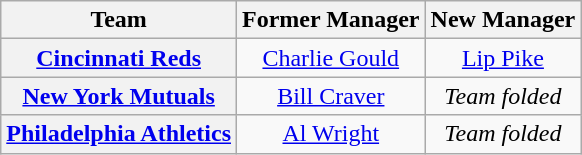<table class="wikitable plainrowheaders" style="text-align:center;">
<tr>
<th scope="col">Team</th>
<th scope="col">Former Manager</th>
<th scope="col">New Manager</th>
</tr>
<tr>
<th scope="row" style="text-align:center;"><a href='#'>Cincinnati Reds</a></th>
<td><a href='#'>Charlie Gould</a></td>
<td><a href='#'>Lip Pike</a></td>
</tr>
<tr>
<th scope="row" style="text-align:center;"><a href='#'>New York Mutuals</a></th>
<td><a href='#'>Bill Craver</a></td>
<td><em>Team folded</em></td>
</tr>
<tr>
<th scope="row" style="text-align:center;"><a href='#'>Philadelphia Athletics</a></th>
<td><a href='#'>Al Wright</a></td>
<td><em>Team folded</em></td>
</tr>
</table>
